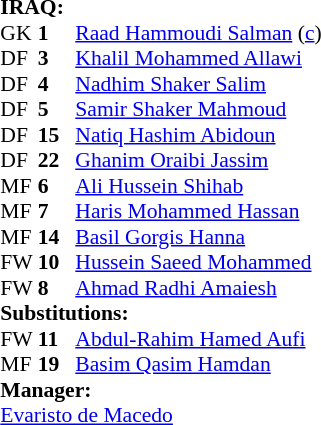<table style="font-size: 90%" cellspacing="0" cellpadding="0" align="center">
<tr>
<td colspan=4><br><strong>IRAQ:</strong></td>
</tr>
<tr>
<th width=25></th>
<th width=25></th>
</tr>
<tr>
<td>GK</td>
<td><strong>1</strong></td>
<td><a href='#'>Raad Hammoudi Salman</a> (<a href='#'>c</a>)</td>
</tr>
<tr>
<td>DF</td>
<td><strong>3</strong></td>
<td><a href='#'>Khalil Mohammed Allawi</a></td>
</tr>
<tr>
<td>DF</td>
<td><strong>4</strong></td>
<td><a href='#'>Nadhim Shaker Salim</a></td>
</tr>
<tr>
<td>DF</td>
<td><strong>5</strong></td>
<td><a href='#'>Samir Shaker Mahmoud</a></td>
<td></td>
</tr>
<tr>
<td>DF</td>
<td><strong>15</strong></td>
<td><a href='#'>Natiq Hashim Abidoun</a></td>
</tr>
<tr>
<td>DF</td>
<td><strong>22</strong></td>
<td><a href='#'>Ghanim Oraibi Jassim</a></td>
</tr>
<tr>
<td>MF</td>
<td><strong>6</strong></td>
<td><a href='#'>Ali Hussein Shihab</a></td>
</tr>
<tr>
<td>MF</td>
<td><strong>7</strong></td>
<td><a href='#'>Haris Mohammed Hassan</a></td>
<td></td>
<td></td>
</tr>
<tr>
<td>MF</td>
<td><strong>14</strong></td>
<td><a href='#'>Basil Gorgis Hanna</a></td>
<td></td>
<td></td>
</tr>
<tr>
<td>FW</td>
<td><strong>10</strong></td>
<td><a href='#'>Hussein Saeed Mohammed</a></td>
</tr>
<tr>
<td>FW</td>
<td><strong>8</strong></td>
<td><a href='#'>Ahmad Radhi Amaiesh</a></td>
</tr>
<tr>
<td colspan=3><strong>Substitutions:</strong></td>
</tr>
<tr>
<td>FW</td>
<td><strong>11</strong></td>
<td><a href='#'>Abdul-Rahim Hamed Aufi</a></td>
<td></td>
<td></td>
</tr>
<tr>
<td>MF</td>
<td><strong>19</strong></td>
<td><a href='#'>Basim Qasim Hamdan</a></td>
<td></td>
<td></td>
</tr>
<tr>
<td colspan=3><strong>Manager:</strong></td>
</tr>
<tr>
<td colspan=4> <a href='#'>Evaristo de Macedo</a></td>
</tr>
</table>
